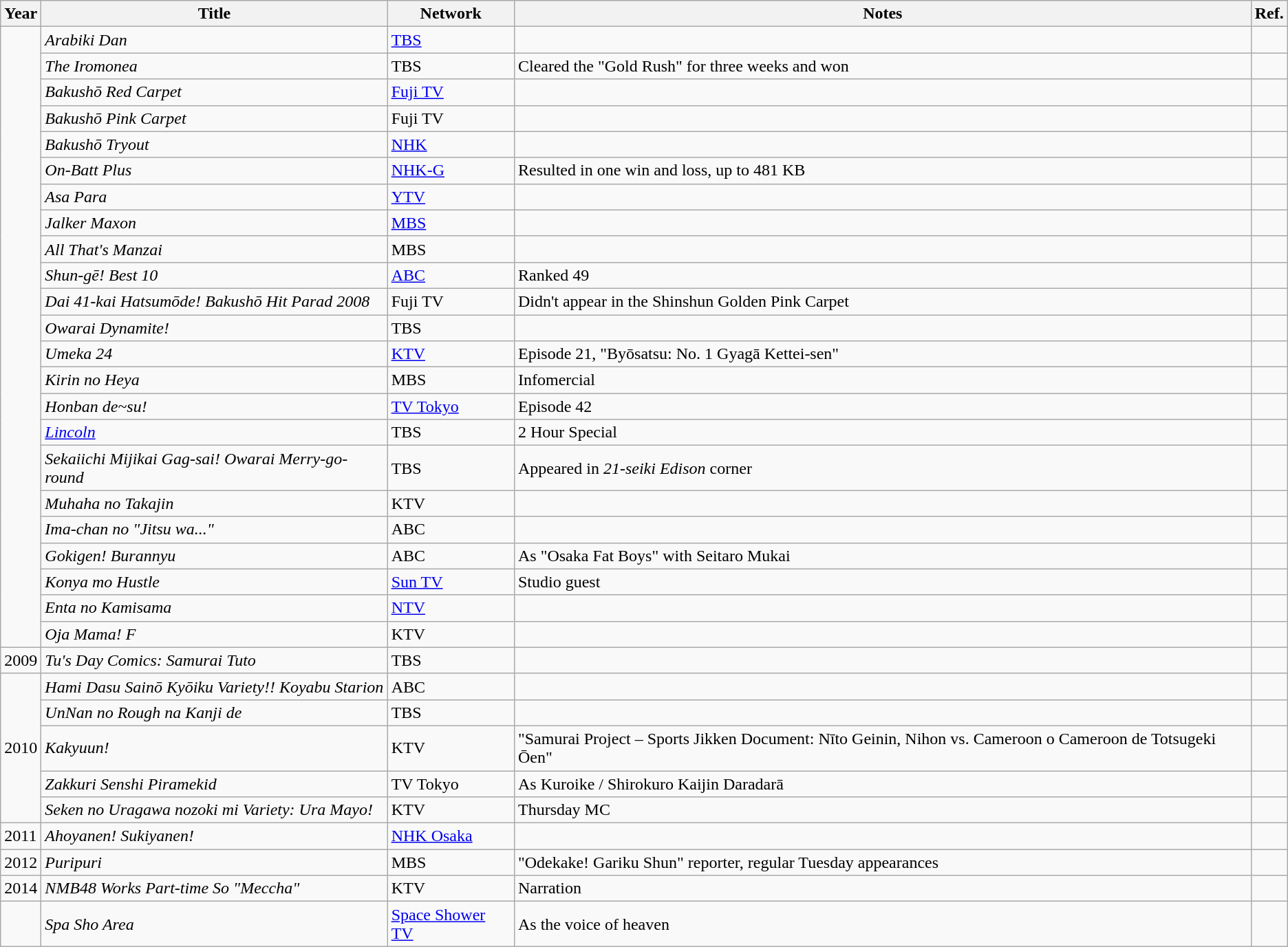<table class="wikitable">
<tr>
<th>Year</th>
<th>Title</th>
<th>Network</th>
<th>Notes</th>
<th>Ref.</th>
</tr>
<tr>
<td rowspan="23"></td>
<td><em>Arabiki Dan</em></td>
<td><a href='#'>TBS</a></td>
<td></td>
<td></td>
</tr>
<tr>
<td><em>The Iromonea</em></td>
<td>TBS</td>
<td>Cleared the "Gold Rush" for three weeks and won</td>
<td></td>
</tr>
<tr>
<td><em>Bakushō Red Carpet</em></td>
<td><a href='#'>Fuji TV</a></td>
<td></td>
<td></td>
</tr>
<tr>
<td><em>Bakushō Pink Carpet</em></td>
<td>Fuji TV</td>
<td></td>
<td></td>
</tr>
<tr>
<td><em>Bakushō Tryout</em></td>
<td><a href='#'>NHK</a></td>
<td></td>
<td></td>
</tr>
<tr>
<td><em>On-Batt Plus</em></td>
<td><a href='#'>NHK-G</a></td>
<td>Resulted in one win and loss, up to 481 KB</td>
<td></td>
</tr>
<tr>
<td><em>Asa Para</em></td>
<td><a href='#'>YTV</a></td>
<td></td>
<td></td>
</tr>
<tr>
<td><em>Jalker Maxon</em></td>
<td><a href='#'>MBS</a></td>
<td></td>
<td></td>
</tr>
<tr>
<td><em>All That's Manzai</em></td>
<td>MBS</td>
<td></td>
<td></td>
</tr>
<tr>
<td><em>Shun-gē! Best 10</em></td>
<td><a href='#'>ABC</a></td>
<td>Ranked 49</td>
<td></td>
</tr>
<tr>
<td><em>Dai 41-kai Hatsumōde! Bakushō Hit Parad 2008</em></td>
<td>Fuji TV</td>
<td>Didn't appear in the Shinshun Golden Pink Carpet</td>
<td></td>
</tr>
<tr>
<td><em>Owarai Dynamite!</em></td>
<td>TBS</td>
<td></td>
<td></td>
</tr>
<tr>
<td><em>Umeka 24</em></td>
<td><a href='#'>KTV</a></td>
<td>Episode 21, "Byōsatsu: No. 1 Gyagā Kettei-sen"</td>
<td></td>
</tr>
<tr>
<td><em>Kirin no Heya</em></td>
<td>MBS</td>
<td>Infomercial</td>
<td></td>
</tr>
<tr>
<td><em>Honban de~su!</em></td>
<td><a href='#'>TV Tokyo</a></td>
<td>Episode 42</td>
<td></td>
</tr>
<tr>
<td><em><a href='#'>Lincoln</a></em></td>
<td>TBS</td>
<td>2 Hour Special</td>
<td></td>
</tr>
<tr>
<td><em>Sekaiichi Mijikai Gag-sai! Owarai Merry-go-round</em></td>
<td>TBS</td>
<td>Appeared in <em>21-seiki Edison</em> corner</td>
<td></td>
</tr>
<tr>
<td><em>Muhaha no Takajin</em></td>
<td>KTV</td>
<td></td>
<td></td>
</tr>
<tr>
<td><em>Ima-chan no "Jitsu wa..."</em></td>
<td>ABC</td>
<td></td>
<td></td>
</tr>
<tr>
<td><em>Gokigen! Burannyu</em></td>
<td>ABC</td>
<td>As "Osaka Fat Boys" with Seitaro Mukai</td>
<td></td>
</tr>
<tr>
<td><em>Konya mo Hustle</em></td>
<td><a href='#'>Sun TV</a></td>
<td>Studio guest</td>
<td></td>
</tr>
<tr>
<td><em>Enta no Kamisama</em></td>
<td><a href='#'>NTV</a></td>
<td></td>
<td></td>
</tr>
<tr>
<td><em>Oja Mama! F</em></td>
<td>KTV</td>
<td></td>
<td></td>
</tr>
<tr>
<td>2009</td>
<td><em>Tu's Day Comics: Samurai Tuto</em></td>
<td>TBS</td>
<td></td>
<td></td>
</tr>
<tr>
<td rowspan="5">2010</td>
<td><em>Hami Dasu Sainō Kyōiku Variety!! Koyabu Starion</em></td>
<td>ABC</td>
<td></td>
<td></td>
</tr>
<tr>
<td><em>UnNan no Rough na Kanji de</em></td>
<td>TBS</td>
<td></td>
<td></td>
</tr>
<tr>
<td><em>Kakyuun!</em></td>
<td>KTV</td>
<td>"Samurai Project – Sports Jikken Document: Nīto Geinin, Nihon vs. Cameroon o Cameroon de Totsugeki Ōen"</td>
<td></td>
</tr>
<tr>
<td><em>Zakkuri Senshi Piramekid</em></td>
<td>TV Tokyo</td>
<td>As Kuroike / Shirokuro Kaijin Daradarā</td>
<td></td>
</tr>
<tr>
<td><em>Seken no Uragawa nozoki mi Variety: Ura Mayo!</em></td>
<td>KTV</td>
<td>Thursday MC</td>
<td></td>
</tr>
<tr>
<td>2011</td>
<td><em>Ahoyanen! Sukiyanen!</em></td>
<td><a href='#'>NHK Osaka</a></td>
<td></td>
<td></td>
</tr>
<tr>
<td>2012</td>
<td><em>Puripuri</em></td>
<td>MBS</td>
<td>"Odekake! Gariku Shun" reporter, regular Tuesday appearances</td>
<td></td>
</tr>
<tr>
<td>2014</td>
<td><em>NMB48 Works Part-time So "Meccha"</em></td>
<td>KTV</td>
<td>Narration</td>
<td></td>
</tr>
<tr>
<td></td>
<td><em>Spa Sho Area</em></td>
<td><a href='#'>Space Shower TV</a></td>
<td>As the voice of heaven</td>
<td></td>
</tr>
</table>
